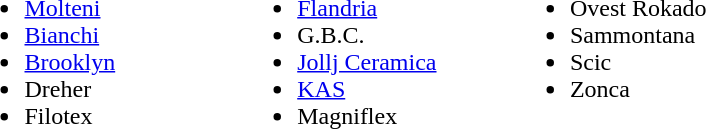<table>
<tr>
<td style="vertical-align:top; width:25%;"><br><ul><li><a href='#'>Molteni</a></li><li><a href='#'>Bianchi</a></li><li><a href='#'>Brooklyn</a></li><li>Dreher</li><li>Filotex</li></ul></td>
<td style="vertical-align:top; width:25%;"><br><ul><li><a href='#'>Flandria</a></li><li>G.B.C.</li><li><a href='#'>Jollj Ceramica</a></li><li><a href='#'>KAS</a></li><li>Magniflex</li></ul></td>
<td style="vertical-align:top; width:25%;"><br><ul><li>Ovest Rokado</li><li>Sammontana</li><li>Scic</li><li>Zonca</li></ul></td>
</tr>
</table>
